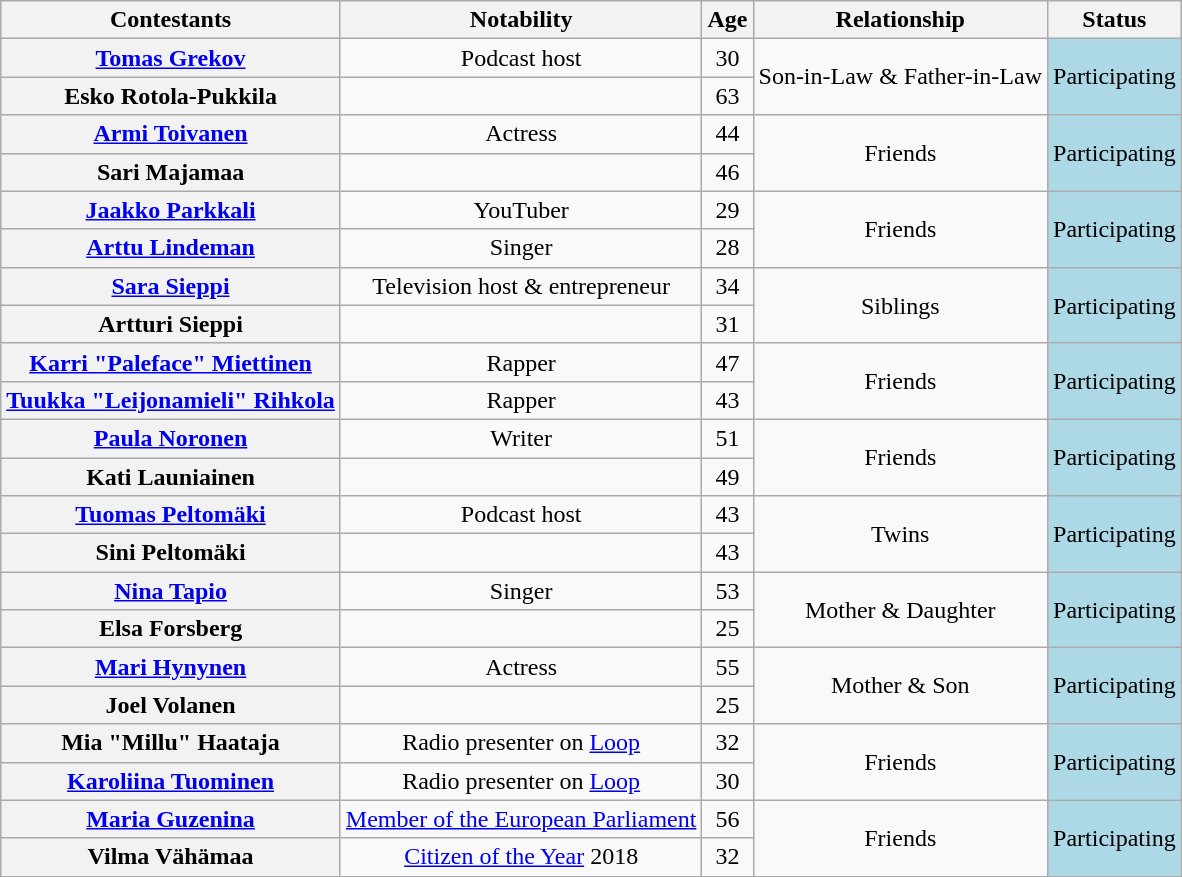<table class="wikitable sortable" style="text-align:center;">
<tr>
<th scope="col">Contestants</th>
<th class="unsortable" scope="col">Notability</th>
<th scope="col">Age</th>
<th class="unsortable" scope="col">Relationship</th>
<th scope="col">Status</th>
</tr>
<tr>
<th scope="row"><a href='#'>Tomas Grekov</a></th>
<td>Podcast host</td>
<td>30</td>
<td rowspan="2">Son-in-Law & Father-in-Law</td>
<td rowspan="2" bgcolor="lightblue">Participating</td>
</tr>
<tr>
<th scope="row">Esko Rotola-Pukkila</th>
<td></td>
<td>63</td>
</tr>
<tr>
<th scope="row"><a href='#'>Armi Toivanen</a></th>
<td>Actress</td>
<td>44</td>
<td rowspan="2">Friends</td>
<td rowspan="2" bgcolor="lightblue">Participating</td>
</tr>
<tr>
<th scope="row">Sari Majamaa</th>
<td></td>
<td>46</td>
</tr>
<tr>
<th scope="row"><a href='#'>Jaakko Parkkali</a></th>
<td>YouTuber</td>
<td>29</td>
<td rowspan="2">Friends</td>
<td rowspan="2" bgcolor="lightblue">Participating</td>
</tr>
<tr>
<th scope="row"><a href='#'>Arttu Lindeman</a></th>
<td>Singer</td>
<td>28</td>
</tr>
<tr>
<th scope="row"><a href='#'>Sara Sieppi</a></th>
<td>Television host & entrepreneur</td>
<td>34</td>
<td rowspan="2">Siblings</td>
<td rowspan="2" bgcolor="lightblue">Participating</td>
</tr>
<tr>
<th scope="row">Artturi Sieppi</th>
<td></td>
<td>31</td>
</tr>
<tr>
<th scope="row"><a href='#'>Karri "Paleface" Miettinen</a></th>
<td>Rapper</td>
<td>47</td>
<td rowspan="2">Friends</td>
<td rowspan="2" bgcolor="lightblue">Participating</td>
</tr>
<tr>
<th scope="row"><a href='#'>Tuukka "Leijonamieli" Rihkola</a></th>
<td>Rapper</td>
<td>43</td>
</tr>
<tr>
<th scope="row"><a href='#'>Paula Noronen</a></th>
<td>Writer</td>
<td>51</td>
<td rowspan="2">Friends</td>
<td rowspan="2" bgcolor="lightblue">Participating</td>
</tr>
<tr>
<th scope="row">Kati Launiainen</th>
<td></td>
<td>49</td>
</tr>
<tr>
<th scope="row"><a href='#'>Tuomas Peltomäki</a></th>
<td>Podcast host</td>
<td>43</td>
<td rowspan="2">Twins</td>
<td rowspan="2" bgcolor="lightblue">Participating</td>
</tr>
<tr>
<th scope="row">Sini Peltomäki</th>
<td></td>
<td>43</td>
</tr>
<tr>
<th scope="row"><a href='#'>Nina Tapio</a></th>
<td>Singer</td>
<td>53</td>
<td rowspan="2">Mother & Daughter</td>
<td rowspan="2" bgcolor="lightblue">Participating</td>
</tr>
<tr>
<th scope="row">Elsa Forsberg</th>
<td></td>
<td>25</td>
</tr>
<tr>
<th scope="row"><a href='#'>Mari Hynynen</a></th>
<td>Actress</td>
<td>55</td>
<td rowspan="2">Mother & Son</td>
<td rowspan="2" bgcolor="lightblue">Participating</td>
</tr>
<tr>
<th scope="row">Joel Volanen</th>
<td></td>
<td>25</td>
</tr>
<tr>
<th scope="row">Mia "Millu" Haataja</th>
<td>Radio presenter on <a href='#'>Loop</a></td>
<td>32</td>
<td rowspan="2">Friends</td>
<td rowspan="2" bgcolor="lightblue">Participating</td>
</tr>
<tr>
<th scope="row"><a href='#'>Karoliina Tuominen</a></th>
<td>Radio presenter on <a href='#'>Loop</a></td>
<td>30</td>
</tr>
<tr>
<th scope="row"><a href='#'>Maria Guzenina</a></th>
<td><a href='#'>Member of the European Parliament</a></td>
<td>56</td>
<td rowspan="2">Friends</td>
<td rowspan="2" bgcolor="lightblue">Participating</td>
</tr>
<tr>
<th scope="row">Vilma Vähämaa</th>
<td><a href='#'>Citizen of the Year</a> 2018</td>
<td>32</td>
</tr>
</table>
